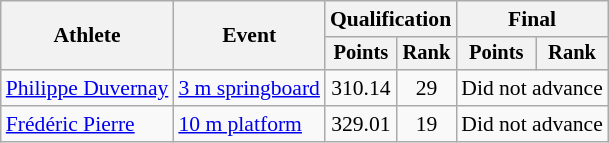<table class="wikitable" style="font-size:90%">
<tr>
<th rowspan=2>Athlete</th>
<th rowspan=2>Event</th>
<th colspan=2>Qualification</th>
<th colspan=2>Final</th>
</tr>
<tr style="font-size:95%">
<th>Points</th>
<th>Rank</th>
<th>Points</th>
<th>Rank</th>
</tr>
<tr align=center>
<td align=left><a href='#'>Philippe Duvernay</a></td>
<td align=left><a href='#'>3 m springboard</a></td>
<td>310.14</td>
<td>29</td>
<td colspan=2>Did not advance</td>
</tr>
<tr align=center>
<td align=left><a href='#'>Frédéric Pierre</a></td>
<td align=left><a href='#'>10 m platform</a></td>
<td>329.01</td>
<td>19</td>
<td colspan=2>Did not advance</td>
</tr>
</table>
